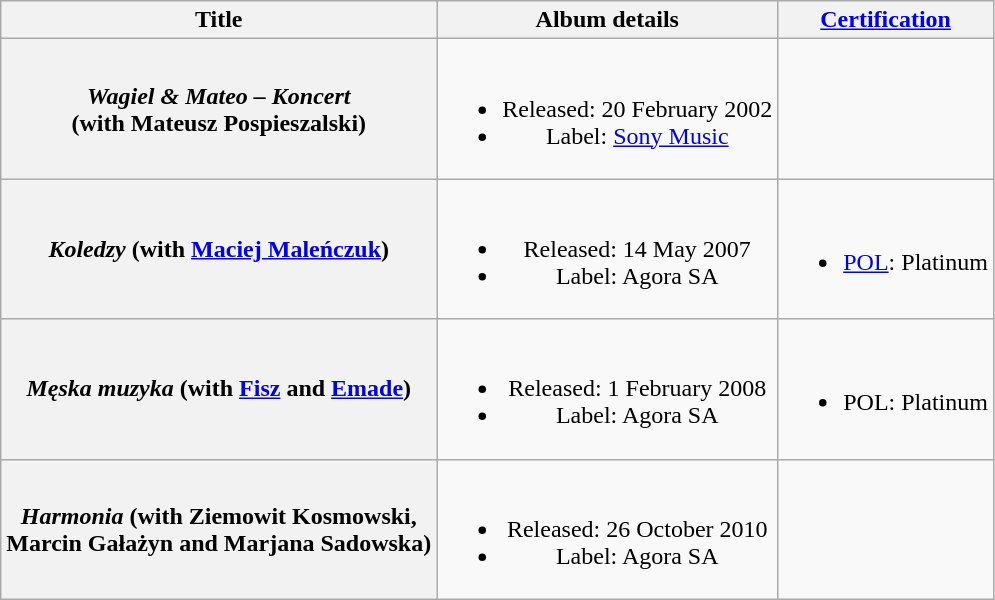<table class="wikitable plainrowheaders" style="text-align:center;">
<tr>
<th scope="col">Title</th>
<th scope="col">Album details</th>
<th scope="col"><a href='#'>Certification</a></th>
</tr>
<tr>
<th scope="row"><strong><em>Wagiel & Mateo – Koncert</em></strong><br>(with Mateusz Pospieszalski)</th>
<td><br><ul><li>Released: 20 February 2002</li><li>Label: <a href='#'>Sony Music</a></li></ul></td>
<td></td>
</tr>
<tr>
<th scope="row"><strong><em>Koledzy</em></strong> (with <a href='#'>Maciej Maleńczuk</a>)</th>
<td><br><ul><li>Released: 14 May 2007</li><li>Label: Agora SA</li></ul></td>
<td><br><ul><li><a href='#'>POL</a>: Platinum</li></ul></td>
</tr>
<tr>
<th scope="row"><strong><em>Męska muzyka</em></strong> (with <a href='#'>Fisz</a> and <a href='#'>Emade</a>)</th>
<td><br><ul><li>Released: 1 February 2008</li><li>Label: Agora SA</li></ul></td>
<td><br><ul><li>POL: Platinum</li></ul></td>
</tr>
<tr>
<th scope="row"><strong><em>Harmonia</em></strong> (with Ziemowit Kosmowski,<br>Marcin Gałażyn and Marjana Sadowska)</th>
<td><br><ul><li>Released: 26 October 2010</li><li>Label: Agora SA</li></ul></td>
<td></td>
</tr>
</table>
